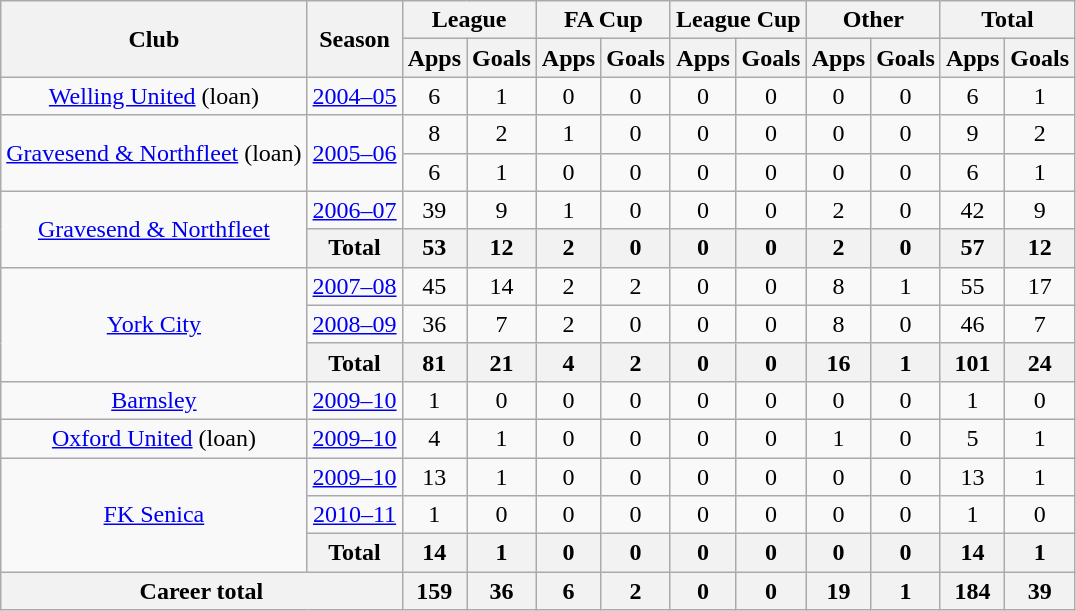<table class="wikitable" style="text-align: center;">
<tr>
<th rowspan="2">Club</th>
<th rowspan="2">Season</th>
<th colspan="2">League</th>
<th colspan="2">FA Cup</th>
<th colspan="2">League Cup</th>
<th colspan="2">Other</th>
<th colspan="2">Total</th>
</tr>
<tr>
<th>Apps</th>
<th>Goals</th>
<th>Apps</th>
<th>Goals</th>
<th>Apps</th>
<th>Goals</th>
<th>Apps</th>
<th>Goals</th>
<th>Apps</th>
<th>Goals</th>
</tr>
<tr>
<td rowspan="1" valign="center"><a href='#'>Welling United</a> (loan)</td>
<td><a href='#'>2004–05</a></td>
<td>6</td>
<td>1</td>
<td>0</td>
<td>0</td>
<td>0</td>
<td>0</td>
<td>0</td>
<td>0</td>
<td>6</td>
<td>1</td>
</tr>
<tr>
<td rowspan="2" valign="center"><a href='#'>Gravesend & Northfleet</a> (loan)</td>
<td rowspan="2"><a href='#'>2005–06</a></td>
<td>8</td>
<td>2</td>
<td>1</td>
<td>0</td>
<td>0</td>
<td>0</td>
<td>0</td>
<td>0</td>
<td>9</td>
<td>2</td>
</tr>
<tr>
<td>6</td>
<td>1</td>
<td>0</td>
<td>0</td>
<td>0</td>
<td>0</td>
<td>0</td>
<td>0</td>
<td>6</td>
<td>1</td>
</tr>
<tr>
<td rowspan="2" valign="center"><a href='#'>Gravesend & Northfleet</a></td>
<td><a href='#'>2006–07</a></td>
<td>39</td>
<td>9</td>
<td>1</td>
<td>0</td>
<td>0</td>
<td>0</td>
<td>2</td>
<td>0</td>
<td>42</td>
<td>9</td>
</tr>
<tr>
<th>Total</th>
<th>53</th>
<th>12</th>
<th>2</th>
<th>0</th>
<th>0</th>
<th>0</th>
<th>2</th>
<th>0</th>
<th>57</th>
<th>12</th>
</tr>
<tr>
<td rowspan="3" valign="center"><a href='#'>York City</a></td>
<td><a href='#'>2007–08</a></td>
<td>45</td>
<td>14</td>
<td>2</td>
<td>2</td>
<td>0</td>
<td>0</td>
<td>8</td>
<td>1</td>
<td>55</td>
<td>17</td>
</tr>
<tr>
<td><a href='#'>2008–09</a></td>
<td>36</td>
<td>7</td>
<td>2</td>
<td>0</td>
<td>0</td>
<td>0</td>
<td>8</td>
<td>0</td>
<td>46</td>
<td>7</td>
</tr>
<tr>
<th>Total</th>
<th>81</th>
<th>21</th>
<th>4</th>
<th>2</th>
<th>0</th>
<th>0</th>
<th>16</th>
<th>1</th>
<th>101</th>
<th>24</th>
</tr>
<tr>
<td rowspan="1" valign="center"><a href='#'>Barnsley</a></td>
<td><a href='#'>2009–10</a></td>
<td>1</td>
<td>0</td>
<td>0</td>
<td>0</td>
<td>0</td>
<td>0</td>
<td>0</td>
<td>0</td>
<td>1</td>
<td>0</td>
</tr>
<tr>
<td rowspan="1" valign="center"><a href='#'>Oxford United</a> (loan)</td>
<td><a href='#'>2009–10</a></td>
<td>4</td>
<td>1</td>
<td>0</td>
<td>0</td>
<td>0</td>
<td>0</td>
<td>1</td>
<td>0</td>
<td>5</td>
<td>1</td>
</tr>
<tr>
<td rowspan="3" valign="center"><a href='#'>FK Senica</a></td>
<td><a href='#'>2009–10</a></td>
<td>13</td>
<td>1</td>
<td>0</td>
<td>0</td>
<td>0</td>
<td>0</td>
<td>0</td>
<td>0</td>
<td>13</td>
<td>1</td>
</tr>
<tr>
<td><a href='#'>2010–11</a></td>
<td>1</td>
<td>0</td>
<td>0</td>
<td>0</td>
<td>0</td>
<td>0</td>
<td>0</td>
<td>0</td>
<td>1</td>
<td>0</td>
</tr>
<tr>
<th>Total</th>
<th>14</th>
<th>1</th>
<th>0</th>
<th>0</th>
<th>0</th>
<th>0</th>
<th>0</th>
<th>0</th>
<th>14</th>
<th>1</th>
</tr>
<tr>
<th colspan="2">Career total</th>
<th>159</th>
<th>36</th>
<th>6</th>
<th>2</th>
<th>0</th>
<th>0</th>
<th>19</th>
<th>1</th>
<th>184</th>
<th>39</th>
</tr>
</table>
